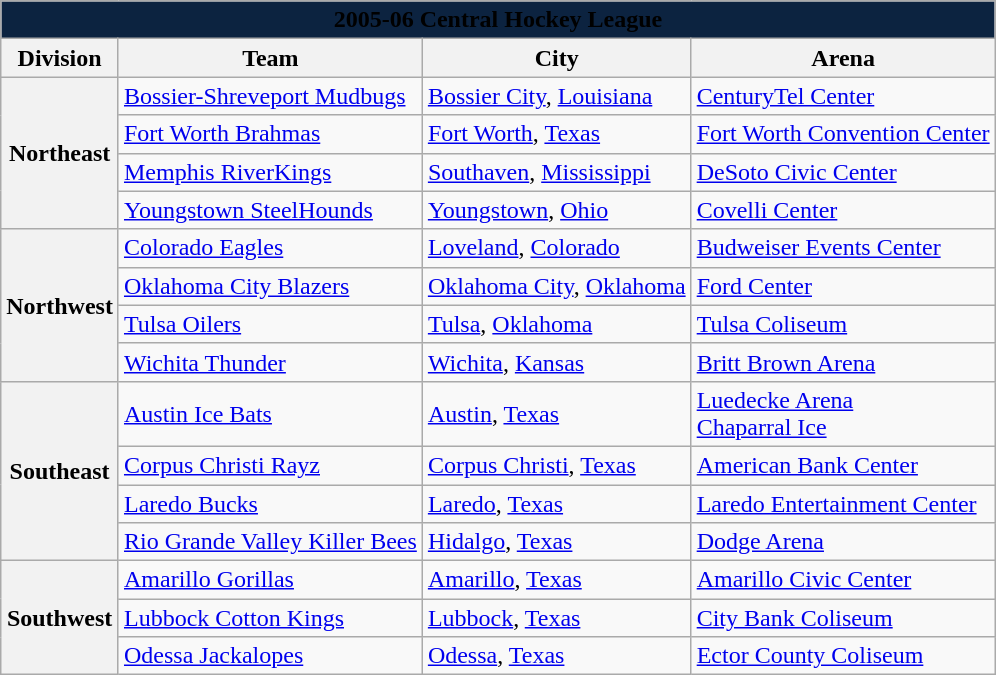<table class="wikitable" style="width:auto">
<tr>
<td bgcolor="#0C2340" align="center" colspan="5"><strong><span>2005-06 Central Hockey League</span></strong></td>
</tr>
<tr>
<th>Division</th>
<th>Team</th>
<th>City</th>
<th>Arena</th>
</tr>
<tr>
<th rowspan="4">Northeast</th>
<td><a href='#'>Bossier-Shreveport Mudbugs</a></td>
<td><a href='#'>Bossier City</a>, <a href='#'>Louisiana</a></td>
<td><a href='#'>CenturyTel Center</a></td>
</tr>
<tr>
<td><a href='#'>Fort Worth Brahmas</a></td>
<td><a href='#'>Fort Worth</a>, <a href='#'>Texas</a></td>
<td><a href='#'>Fort Worth Convention Center</a></td>
</tr>
<tr>
<td><a href='#'>Memphis RiverKings</a></td>
<td><a href='#'>Southaven</a>, <a href='#'>Mississippi</a></td>
<td><a href='#'>DeSoto Civic Center</a></td>
</tr>
<tr>
<td><a href='#'>Youngstown SteelHounds</a></td>
<td><a href='#'>Youngstown</a>, <a href='#'>Ohio</a></td>
<td><a href='#'>Covelli Center</a></td>
</tr>
<tr>
<th rowspan="4">Northwest</th>
<td><a href='#'>Colorado Eagles</a></td>
<td><a href='#'>Loveland</a>, <a href='#'>Colorado</a></td>
<td><a href='#'>Budweiser Events Center</a></td>
</tr>
<tr>
<td><a href='#'>Oklahoma City Blazers</a></td>
<td><a href='#'>Oklahoma City</a>, <a href='#'>Oklahoma</a></td>
<td><a href='#'>Ford Center</a></td>
</tr>
<tr>
<td><a href='#'>Tulsa Oilers</a></td>
<td><a href='#'>Tulsa</a>, <a href='#'>Oklahoma</a></td>
<td><a href='#'>Tulsa Coliseum</a></td>
</tr>
<tr>
<td><a href='#'>Wichita Thunder</a></td>
<td><a href='#'>Wichita</a>, <a href='#'>Kansas</a></td>
<td><a href='#'>Britt Brown Arena</a></td>
</tr>
<tr>
<th rowspan="4">Southeast</th>
<td><a href='#'>Austin Ice Bats</a></td>
<td><a href='#'>Austin</a>, <a href='#'>Texas</a></td>
<td><a href='#'>Luedecke Arena</a> <br> <a href='#'>Chaparral Ice</a></td>
</tr>
<tr>
<td><a href='#'>Corpus Christi Rayz</a></td>
<td><a href='#'>Corpus Christi</a>, <a href='#'>Texas</a></td>
<td><a href='#'>American Bank Center</a></td>
</tr>
<tr>
<td><a href='#'>Laredo Bucks</a></td>
<td><a href='#'>Laredo</a>, <a href='#'>Texas</a></td>
<td><a href='#'>Laredo Entertainment Center</a></td>
</tr>
<tr>
<td><a href='#'>Rio Grande Valley Killer Bees</a></td>
<td><a href='#'>Hidalgo</a>, <a href='#'>Texas</a></td>
<td><a href='#'>Dodge Arena</a></td>
</tr>
<tr>
<th rowspan="3">Southwest</th>
<td><a href='#'>Amarillo Gorillas</a></td>
<td><a href='#'>Amarillo</a>, <a href='#'>Texas</a></td>
<td><a href='#'>Amarillo Civic Center</a></td>
</tr>
<tr>
<td><a href='#'>Lubbock Cotton Kings</a></td>
<td><a href='#'>Lubbock</a>, <a href='#'>Texas</a></td>
<td><a href='#'>City Bank Coliseum</a></td>
</tr>
<tr>
<td><a href='#'>Odessa Jackalopes</a></td>
<td><a href='#'>Odessa</a>, <a href='#'>Texas</a></td>
<td><a href='#'>Ector County Coliseum</a></td>
</tr>
</table>
